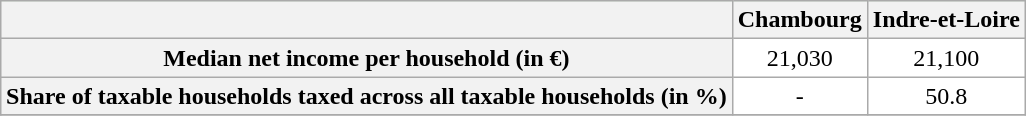<table class="wikitable" style="margin: 1em auto 1em auto; text-align:center; align:center;">
<tr style="background: #DDFFDD;">
<th></th>
<th>Chambourg</th>
<th>Indre-et-Loire</th>
</tr>
<tr style="background: #FFFFFF;">
<th scope="row">Median net income per household (in €)</th>
<td>21,030</td>
<td>21,100</td>
</tr>
<tr style="background: #FFFFFF;">
<th scope="row">Share of taxable households taxed across all taxable households (in %)</th>
<td>-</td>
<td>50.8</td>
</tr>
<tr>
</tr>
</table>
